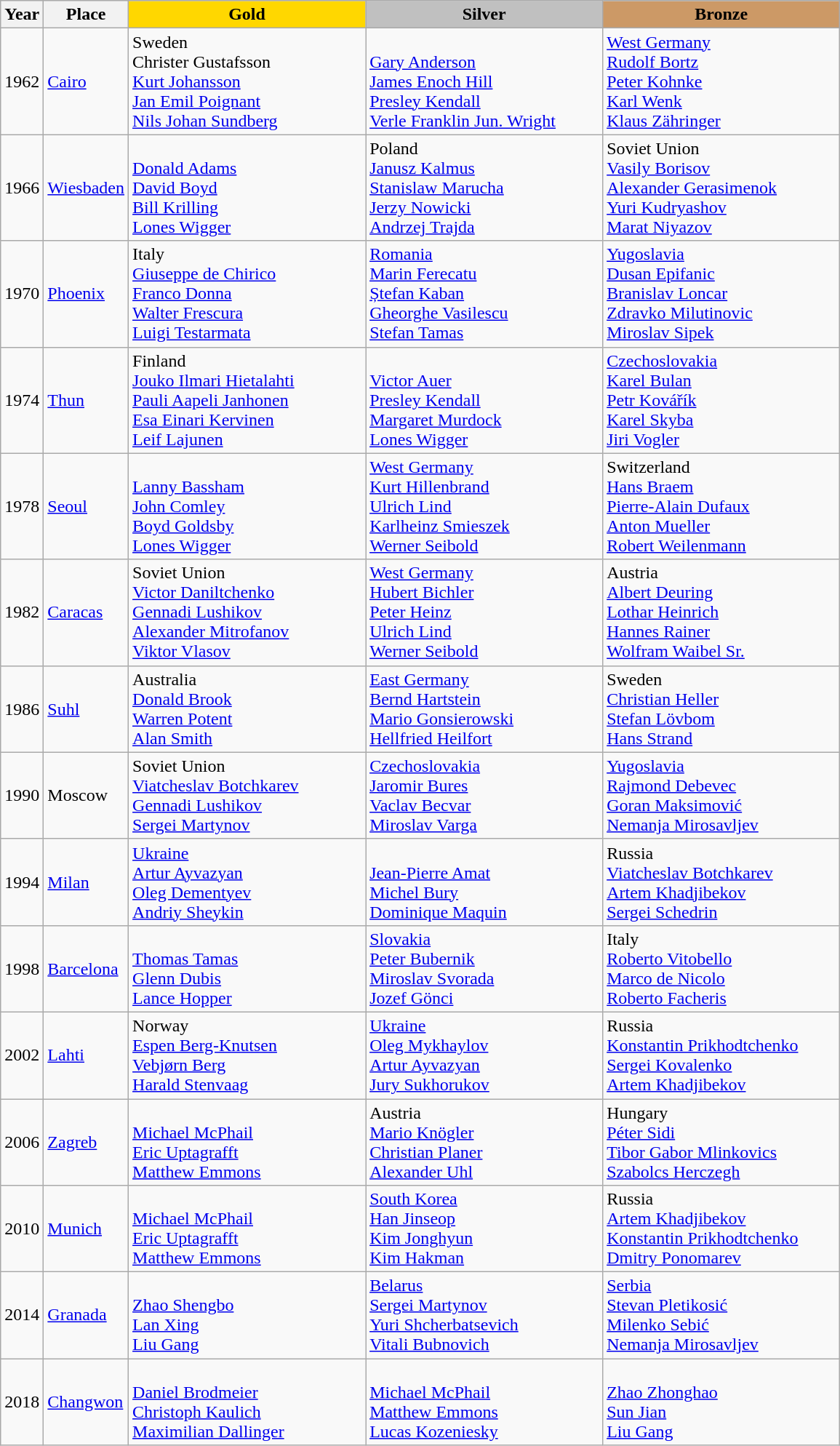<table class="wikitable">
<tr>
<th>Year</th>
<th>Place</th>
<th style="background:gold"    width="210">Gold</th>
<th style="background:silver"  width="210">Silver</th>
<th style="background:#cc9966" width="210">Bronze</th>
</tr>
<tr>
<td>1962</td>
<td> <a href='#'>Cairo</a></td>
<td> Sweden<br>Christer Gustafsson<br><a href='#'>Kurt Johansson</a><br><a href='#'>Jan Emil Poignant</a><br><a href='#'>Nils Johan Sundberg</a></td>
<td><br><a href='#'>Gary Anderson</a><br><a href='#'>James Enoch Hill</a><br><a href='#'>Presley Kendall</a><br><a href='#'>Verle Franklin Jun. Wright</a></td>
<td> <a href='#'>West Germany</a><br><a href='#'>Rudolf Bortz</a><br><a href='#'>Peter Kohnke</a><br><a href='#'>Karl Wenk</a><br><a href='#'>Klaus Zähringer</a></td>
</tr>
<tr>
<td>1966</td>
<td> <a href='#'>Wiesbaden</a></td>
<td><br><a href='#'>Donald Adams</a><br><a href='#'>David Boyd</a><br><a href='#'>Bill Krilling</a><br><a href='#'>Lones Wigger</a></td>
<td> Poland<br><a href='#'>Janusz Kalmus</a><br><a href='#'>Stanislaw Marucha</a><br><a href='#'>Jerzy Nowicki</a><br><a href='#'>Andrzej Trajda</a></td>
<td> Soviet Union<br><a href='#'>Vasily Borisov</a><br><a href='#'>Alexander Gerasimenok</a><br><a href='#'>Yuri Kudryashov</a><br><a href='#'>Marat Niyazov</a></td>
</tr>
<tr>
<td>1970</td>
<td> <a href='#'>Phoenix</a></td>
<td> Italy<br><a href='#'>Giuseppe de Chirico</a><br><a href='#'>Franco Donna</a><br><a href='#'>Walter Frescura</a><br><a href='#'>Luigi Testarmata</a></td>
<td> <a href='#'>Romania</a><br><a href='#'>Marin Ferecatu</a><br><a href='#'>Ștefan Kaban</a><br><a href='#'>Gheorghe Vasilescu</a><br><a href='#'>Stefan Tamas</a></td>
<td> <a href='#'>Yugoslavia</a><br><a href='#'>Dusan Epifanic</a><br><a href='#'>Branislav Loncar</a><br><a href='#'>Zdravko Milutinovic</a><br><a href='#'>Miroslav Sipek</a></td>
</tr>
<tr>
<td>1974</td>
<td> <a href='#'>Thun</a></td>
<td> Finland<br><a href='#'>Jouko Ilmari Hietalahti</a><br><a href='#'>Pauli Aapeli Janhonen</a><br><a href='#'>Esa Einari Kervinen</a><br><a href='#'>Leif Lajunen</a></td>
<td><br><a href='#'>Victor Auer</a><br><a href='#'>Presley Kendall</a><br><a href='#'>Margaret Murdock</a><br><a href='#'>Lones Wigger</a></td>
<td> <a href='#'>Czechoslovakia</a><br><a href='#'>Karel Bulan</a><br><a href='#'>Petr Kovářík</a><br><a href='#'>Karel Skyba</a><br><a href='#'>Jiri Vogler</a></td>
</tr>
<tr>
<td>1978</td>
<td> <a href='#'>Seoul</a></td>
<td><br><a href='#'>Lanny Bassham</a><br><a href='#'>John Comley</a><br><a href='#'>Boyd Goldsby</a><br><a href='#'>Lones Wigger</a></td>
<td> <a href='#'>West Germany</a><br><a href='#'>Kurt Hillenbrand</a><br><a href='#'>Ulrich Lind</a><br><a href='#'>Karlheinz Smieszek</a><br><a href='#'>Werner Seibold</a></td>
<td> Switzerland<br><a href='#'>Hans Braem</a><br><a href='#'>Pierre-Alain Dufaux</a><br><a href='#'>Anton Mueller</a><br><a href='#'>Robert Weilenmann</a></td>
</tr>
<tr>
<td>1982</td>
<td> <a href='#'>Caracas</a></td>
<td> Soviet Union<br><a href='#'>Victor Daniltchenko</a><br><a href='#'>Gennadi Lushikov</a><br><a href='#'>Alexander Mitrofanov</a><br><a href='#'>Viktor Vlasov</a></td>
<td> <a href='#'>West Germany</a><br><a href='#'>Hubert Bichler</a><br><a href='#'>Peter Heinz</a><br><a href='#'>Ulrich Lind</a><br><a href='#'>Werner Seibold</a></td>
<td> Austria<br><a href='#'>Albert Deuring</a><br><a href='#'>Lothar Heinrich</a><br><a href='#'>Hannes Rainer</a><br><a href='#'>Wolfram Waibel Sr.</a></td>
</tr>
<tr>
<td>1986</td>
<td> <a href='#'>Suhl</a></td>
<td> Australia<br><a href='#'>Donald Brook</a><br><a href='#'>Warren Potent</a><br><a href='#'>Alan Smith</a></td>
<td> <a href='#'>East Germany</a><br><a href='#'>Bernd Hartstein</a><br><a href='#'>Mario Gonsierowski</a><br><a href='#'>Hellfried Heilfort</a></td>
<td> Sweden<br><a href='#'>Christian Heller</a><br><a href='#'>Stefan Lövbom</a><br><a href='#'>Hans Strand</a></td>
</tr>
<tr>
<td>1990</td>
<td> Moscow</td>
<td> Soviet Union<br><a href='#'>Viatcheslav Botchkarev</a><br><a href='#'>Gennadi Lushikov</a><br><a href='#'>Sergei Martynov</a></td>
<td> <a href='#'>Czechoslovakia</a><br><a href='#'>Jaromir Bures</a><br><a href='#'>Vaclav Becvar</a><br><a href='#'>Miroslav Varga</a></td>
<td> <a href='#'>Yugoslavia</a><br><a href='#'>Rajmond Debevec</a><br><a href='#'>Goran Maksimović</a><br><a href='#'>Nemanja Mirosavljev</a></td>
</tr>
<tr>
<td>1994</td>
<td> <a href='#'>Milan</a></td>
<td> <a href='#'>Ukraine</a><br><a href='#'>Artur Ayvazyan</a><br><a href='#'>Oleg Dementyev</a><br><a href='#'>Andriy Sheykin</a></td>
<td><br><a href='#'>Jean-Pierre Amat</a><br><a href='#'>Michel Bury</a><br><a href='#'>Dominique Maquin</a></td>
<td> Russia<br><a href='#'>Viatcheslav Botchkarev</a><br><a href='#'>Artem Khadjibekov</a><br><a href='#'>Sergei Schedrin</a></td>
</tr>
<tr>
<td>1998</td>
<td> <a href='#'>Barcelona</a></td>
<td><br><a href='#'>Thomas Tamas</a><br><a href='#'>Glenn Dubis</a><br><a href='#'>Lance Hopper</a></td>
<td> <a href='#'>Slovakia</a><br><a href='#'>Peter Bubernik</a><br><a href='#'>Miroslav Svorada</a><br><a href='#'>Jozef Gönci</a></td>
<td> Italy<br><a href='#'>Roberto Vitobello</a><br><a href='#'>Marco de Nicolo</a><br><a href='#'>Roberto Facheris</a></td>
</tr>
<tr>
<td>2002</td>
<td> <a href='#'>Lahti</a></td>
<td> Norway<br><a href='#'>Espen Berg-Knutsen</a><br><a href='#'>Vebjørn Berg</a><br><a href='#'>Harald Stenvaag</a></td>
<td> <a href='#'>Ukraine</a><br><a href='#'>Oleg Mykhaylov</a><br><a href='#'>Artur Ayvazyan</a><br><a href='#'>Jury Sukhorukov</a></td>
<td> Russia<br><a href='#'>Konstantin Prikhodtchenko</a><br><a href='#'>Sergei Kovalenko</a><br><a href='#'>Artem Khadjibekov</a></td>
</tr>
<tr>
<td>2006</td>
<td> <a href='#'>Zagreb</a></td>
<td><br><a href='#'>Michael McPhail</a><br><a href='#'>Eric Uptagrafft</a><br><a href='#'>Matthew Emmons</a></td>
<td> Austria<br><a href='#'>Mario Knögler</a><br><a href='#'>Christian Planer</a><br><a href='#'>Alexander Uhl</a></td>
<td> Hungary<br><a href='#'>Péter Sidi</a><br><a href='#'>Tibor Gabor Mlinkovics</a><br><a href='#'>Szabolcs Herczegh</a></td>
</tr>
<tr>
<td>2010</td>
<td> <a href='#'>Munich</a></td>
<td><br><a href='#'>Michael McPhail</a><br><a href='#'>Eric Uptagrafft</a><br><a href='#'>Matthew Emmons</a></td>
<td> <a href='#'>South Korea</a><br><a href='#'>Han Jinseop</a><br><a href='#'>Kim Jonghyun</a><br><a href='#'>Kim Hakman</a></td>
<td> Russia<br><a href='#'>Artem Khadjibekov</a><br><a href='#'>Konstantin Prikhodtchenko</a><br><a href='#'>Dmitry Ponomarev</a></td>
</tr>
<tr>
<td>2014</td>
<td> <a href='#'>Granada</a></td>
<td><br><a href='#'>Zhao Shengbo</a><br><a href='#'>Lan Xing</a><br><a href='#'>Liu Gang</a></td>
<td> <a href='#'>Belarus</a><br><a href='#'>Sergei Martynov</a><br><a href='#'>Yuri Shcherbatsevich</a><br><a href='#'>Vitali Bubnovich</a></td>
<td> <a href='#'>Serbia</a><br><a href='#'>Stevan Pletikosić</a><br><a href='#'>Milenko Sebić</a><br><a href='#'>Nemanja Mirosavljev</a></td>
</tr>
<tr>
<td>2018</td>
<td> <a href='#'>Changwon</a></td>
<td><br><a href='#'>Daniel Brodmeier</a><br><a href='#'>Christoph Kaulich</a><br><a href='#'>Maximilian Dallinger</a></td>
<td><br><a href='#'>Michael McPhail</a><br><a href='#'>Matthew Emmons</a><br><a href='#'>Lucas Kozeniesky</a></td>
<td><br><a href='#'>Zhao Zhonghao</a><br><a href='#'>Sun Jian</a><br><a href='#'>Liu Gang</a></td>
</tr>
</table>
